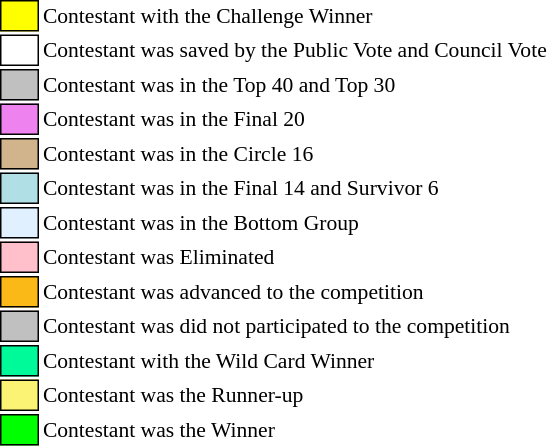<table class="toccolours"style="font-size: 90%; white-space: nowrap;">
<tr>
<td style="background:#FFFF00; border:1px solid black;">      </td>
<td>Contestant with the Challenge Winner</td>
</tr>
<tr>
<td style="background: #FFFFFF; border:1px solid black;">      </td>
<td>Contestant was saved by the Public Vote and Council Vote</td>
</tr>
<tr>
<td style="background:silver; border:1px solid black;">      </td>
<td>Contestant was in the Top 40 and Top 30</td>
</tr>
<tr>
<td style="background:violet; border:1px solid black;">      </td>
<td>Contestant was in the Final 20</td>
</tr>
<tr>
<td style="background:tan; border:1px solid black;">      </td>
<td>Contestant was in the Circle 16</td>
</tr>
<tr>
<td style="background:#b0e0e6; border:1px solid black;">      </td>
<td>Contestant was in the Final 14 and Survivor 6</td>
</tr>
<tr>
<td style="background:#e0f0ff; border:1px solid black;">      </td>
<td>Contestant was in the Bottom Group</td>
</tr>
<tr>
<td style="background:pink; border:1px solid black;">      </td>
<td>Contestant was Eliminated</td>
</tr>
<tr>
<td style="background:#fbb917; border:1px solid black;">      </td>
<td>Contestant was advanced to the competition</td>
</tr>
<tr>
<td style="background:silver; border:1px solid black;">      </td>
<td>Contestant was did not participated to the competition</td>
</tr>
<tr>
<td style="background:#00fa9a; border:1px solid black;">      </td>
<td>Contestant with the Wild Card Winner</td>
</tr>
<tr>
<td style="background:#FBF373; border:1px solid black;">      </td>
<td>Contestant was the Runner-up</td>
</tr>
<tr>
<td style="background:lime; border:1px solid black;">      </td>
<td>Contestant was the Winner</td>
</tr>
</table>
